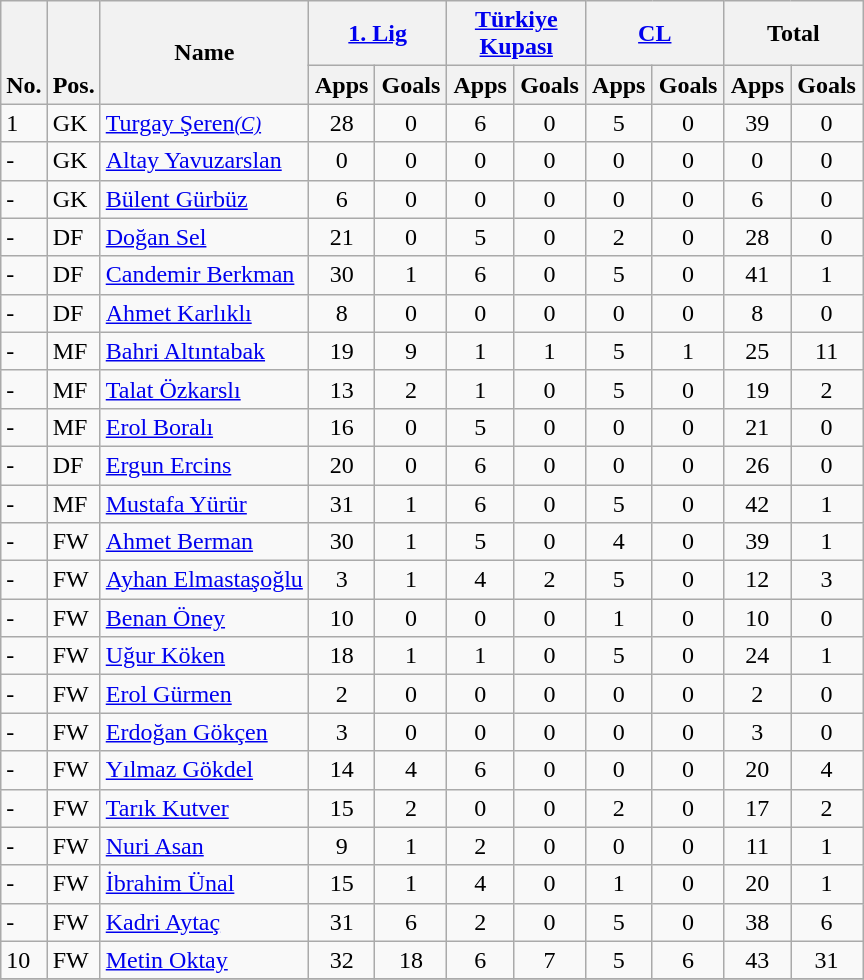<table class="wikitable" style="text-align:center">
<tr>
<th rowspan="2" valign="bottom">No.</th>
<th rowspan="2" valign="bottom">Pos.</th>
<th rowspan="2">Name</th>
<th colspan="2" width="85"><a href='#'>1. Lig</a></th>
<th colspan="2" width="85"><a href='#'>Türkiye Kupası</a></th>
<th colspan="2" width="85"><a href='#'>CL</a></th>
<th colspan="2" width="85">Total</th>
</tr>
<tr>
<th>Apps</th>
<th>Goals</th>
<th>Apps</th>
<th>Goals</th>
<th>Apps</th>
<th>Goals</th>
<th>Apps</th>
<th>Goals</th>
</tr>
<tr>
<td align="left">1</td>
<td align="left">GK</td>
<td align="left"> <a href='#'>Turgay Şeren</a><small><em><a href='#'>(C)</a></em></small></td>
<td>28</td>
<td>0</td>
<td>6</td>
<td>0</td>
<td>5</td>
<td>0</td>
<td>39</td>
<td>0</td>
</tr>
<tr>
<td align="left">-</td>
<td align="left">GK</td>
<td align="left"> <a href='#'>Altay Yavuzarslan</a></td>
<td>0</td>
<td>0</td>
<td>0</td>
<td>0</td>
<td>0</td>
<td>0</td>
<td>0</td>
<td>0</td>
</tr>
<tr>
<td align="left">-</td>
<td align="left">GK</td>
<td align="left"> <a href='#'>Bülent Gürbüz</a></td>
<td>6</td>
<td>0</td>
<td>0</td>
<td>0</td>
<td>0</td>
<td>0</td>
<td>6</td>
<td>0</td>
</tr>
<tr>
<td align="left">-</td>
<td align="left">DF</td>
<td align="left"> <a href='#'>Doğan Sel</a></td>
<td>21</td>
<td>0</td>
<td>5</td>
<td>0</td>
<td>2</td>
<td>0</td>
<td>28</td>
<td>0</td>
</tr>
<tr>
<td align="left">-</td>
<td align="left">DF</td>
<td align="left"> <a href='#'>Candemir Berkman</a></td>
<td>30</td>
<td>1</td>
<td>6</td>
<td>0</td>
<td>5</td>
<td>0</td>
<td>41</td>
<td>1</td>
</tr>
<tr>
<td align="left">-</td>
<td align="left">DF</td>
<td align="left"> <a href='#'>Ahmet Karlıklı</a></td>
<td>8</td>
<td>0</td>
<td>0</td>
<td>0</td>
<td>0</td>
<td>0</td>
<td>8</td>
<td>0</td>
</tr>
<tr>
<td align="left">-</td>
<td align="left">MF</td>
<td align="left"> <a href='#'>Bahri Altıntabak</a></td>
<td>19</td>
<td>9</td>
<td>1</td>
<td>1</td>
<td>5</td>
<td>1</td>
<td>25</td>
<td>11</td>
</tr>
<tr>
<td align="left">-</td>
<td align="left">MF</td>
<td align="left"> <a href='#'>Talat Özkarslı</a></td>
<td>13</td>
<td>2</td>
<td>1</td>
<td>0</td>
<td>5</td>
<td>0</td>
<td>19</td>
<td>2</td>
</tr>
<tr>
<td align="left">-</td>
<td align="left">MF</td>
<td align="left"> <a href='#'>Erol Boralı</a></td>
<td>16</td>
<td>0</td>
<td>5</td>
<td>0</td>
<td>0</td>
<td>0</td>
<td>21</td>
<td>0</td>
</tr>
<tr>
<td align="left">-</td>
<td align="left">DF</td>
<td align="left"> <a href='#'>Ergun Ercins</a></td>
<td>20</td>
<td>0</td>
<td>6</td>
<td>0</td>
<td>0</td>
<td>0</td>
<td>26</td>
<td>0</td>
</tr>
<tr>
<td align="left">-</td>
<td align="left">MF</td>
<td align="left"> <a href='#'>Mustafa Yürür</a></td>
<td>31</td>
<td>1</td>
<td>6</td>
<td>0</td>
<td>5</td>
<td>0</td>
<td>42</td>
<td>1</td>
</tr>
<tr>
<td align="left">-</td>
<td align="left">FW</td>
<td align="left"> <a href='#'>Ahmet Berman</a></td>
<td>30</td>
<td>1</td>
<td>5</td>
<td>0</td>
<td>4</td>
<td>0</td>
<td>39</td>
<td>1</td>
</tr>
<tr>
<td align="left">-</td>
<td align="left">FW</td>
<td align="left"> <a href='#'>Ayhan Elmastaşoğlu</a></td>
<td>3</td>
<td>1</td>
<td>4</td>
<td>2</td>
<td>5</td>
<td>0</td>
<td>12</td>
<td>3</td>
</tr>
<tr>
<td align="left">-</td>
<td align="left">FW</td>
<td align="left"> <a href='#'>Benan Öney</a></td>
<td>10</td>
<td>0</td>
<td>0</td>
<td>0</td>
<td>1</td>
<td>0</td>
<td>10</td>
<td>0</td>
</tr>
<tr>
<td align="left">-</td>
<td align="left">FW</td>
<td align="left"> <a href='#'>Uğur Köken</a></td>
<td>18</td>
<td>1</td>
<td>1</td>
<td>0</td>
<td>5</td>
<td>0</td>
<td>24</td>
<td>1</td>
</tr>
<tr>
<td align="left">-</td>
<td align="left">FW</td>
<td align="left"> <a href='#'>Erol Gürmen</a></td>
<td>2</td>
<td>0</td>
<td>0</td>
<td>0</td>
<td>0</td>
<td>0</td>
<td>2</td>
<td>0</td>
</tr>
<tr>
<td align="left">-</td>
<td align="left">FW</td>
<td align="left"> <a href='#'>Erdoğan Gökçen</a></td>
<td>3</td>
<td>0</td>
<td>0</td>
<td>0</td>
<td>0</td>
<td>0</td>
<td>3</td>
<td>0</td>
</tr>
<tr>
<td align="left">-</td>
<td align="left">FW</td>
<td align="left"> <a href='#'>Yılmaz Gökdel</a></td>
<td>14</td>
<td>4</td>
<td>6</td>
<td>0</td>
<td>0</td>
<td>0</td>
<td>20</td>
<td>4</td>
</tr>
<tr>
<td align="left">-</td>
<td align="left">FW</td>
<td align="left"> <a href='#'>Tarık Kutver</a></td>
<td>15</td>
<td>2</td>
<td>0</td>
<td>0</td>
<td>2</td>
<td>0</td>
<td>17</td>
<td>2</td>
</tr>
<tr>
<td align="left">-</td>
<td align="left">FW</td>
<td align="left"> <a href='#'>Nuri Asan</a></td>
<td>9</td>
<td>1</td>
<td>2</td>
<td>0</td>
<td>0</td>
<td>0</td>
<td>11</td>
<td>1</td>
</tr>
<tr>
<td align="left">-</td>
<td align="left">FW</td>
<td align="left"> <a href='#'>İbrahim Ünal</a></td>
<td>15</td>
<td>1</td>
<td>4</td>
<td>0</td>
<td>1</td>
<td>0</td>
<td>20</td>
<td>1</td>
</tr>
<tr>
<td align="left">-</td>
<td align="left">FW</td>
<td align="left"> <a href='#'>Kadri Aytaç</a></td>
<td>31</td>
<td>6</td>
<td>2</td>
<td>0</td>
<td>5</td>
<td>0</td>
<td>38</td>
<td>6</td>
</tr>
<tr>
<td align="left">10</td>
<td align="left">FW</td>
<td align="left"> <a href='#'>Metin Oktay</a></td>
<td>32</td>
<td>18</td>
<td>6</td>
<td>7</td>
<td>5</td>
<td>6</td>
<td>43</td>
<td>31</td>
</tr>
<tr>
</tr>
</table>
